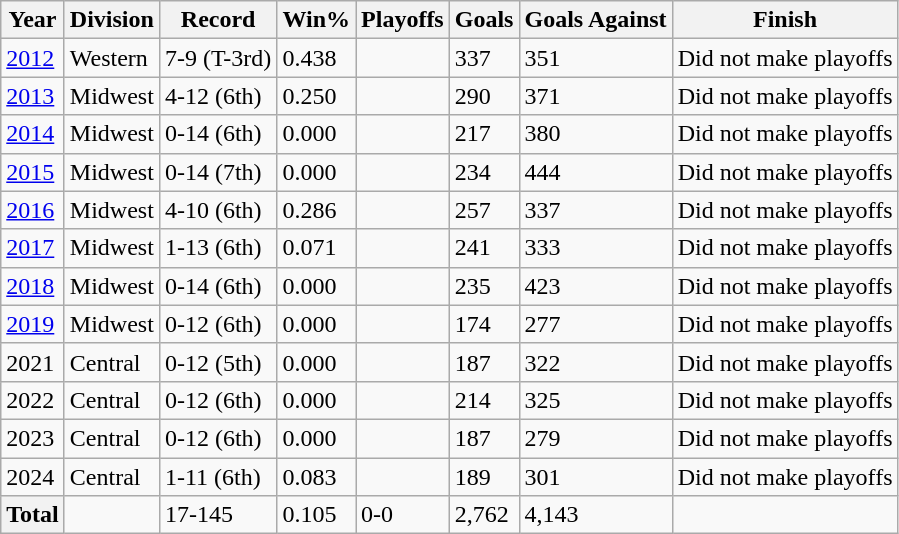<table class="wikitable">
<tr>
<th>Year</th>
<th>Division</th>
<th>Record</th>
<th>Win%</th>
<th>Playoffs</th>
<th>Goals</th>
<th>Goals Against</th>
<th>Finish</th>
</tr>
<tr>
<td><a href='#'>2012</a></td>
<td>Western</td>
<td>7-9 (T-3rd)</td>
<td>0.438</td>
<td></td>
<td>337</td>
<td>351</td>
<td>Did not make playoffs</td>
</tr>
<tr>
<td><a href='#'>2013</a></td>
<td>Midwest</td>
<td>4-12 (6th)</td>
<td>0.250</td>
<td></td>
<td>290</td>
<td>371</td>
<td>Did not make playoffs</td>
</tr>
<tr>
<td><a href='#'>2014</a></td>
<td>Midwest</td>
<td>0-14 (6th)</td>
<td>0.000</td>
<td></td>
<td>217</td>
<td>380</td>
<td>Did not make playoffs</td>
</tr>
<tr>
<td><a href='#'>2015</a></td>
<td>Midwest</td>
<td>0-14 (7th)</td>
<td>0.000</td>
<td></td>
<td>234</td>
<td>444</td>
<td>Did not make playoffs</td>
</tr>
<tr>
<td><a href='#'>2016</a></td>
<td>Midwest</td>
<td>4-10 (6th)</td>
<td>0.286</td>
<td></td>
<td>257</td>
<td>337</td>
<td>Did not make playoffs</td>
</tr>
<tr>
<td><a href='#'>2017</a></td>
<td>Midwest</td>
<td>1-13 (6th)</td>
<td>0.071</td>
<td></td>
<td>241</td>
<td>333</td>
<td>Did not make playoffs</td>
</tr>
<tr>
<td><a href='#'>2018</a></td>
<td>Midwest</td>
<td>0-14 (6th)</td>
<td>0.000</td>
<td></td>
<td>235</td>
<td>423</td>
<td>Did not make playoffs</td>
</tr>
<tr>
<td><a href='#'>2019</a></td>
<td>Midwest</td>
<td>0-12 (6th)</td>
<td>0.000</td>
<td></td>
<td>174</td>
<td>277</td>
<td>Did not make playoffs</td>
</tr>
<tr>
<td>2021</td>
<td>Central</td>
<td>0-12 (5th)</td>
<td>0.000</td>
<td></td>
<td>187</td>
<td>322</td>
<td>Did not make playoffs</td>
</tr>
<tr>
<td>2022</td>
<td>Central</td>
<td>0-12 (6th)</td>
<td>0.000</td>
<td></td>
<td>214</td>
<td>325</td>
<td>Did not make playoffs</td>
</tr>
<tr>
<td>2023</td>
<td>Central</td>
<td>0-12 (6th)</td>
<td>0.000</td>
<td></td>
<td>187</td>
<td>279</td>
<td>Did not make playoffs</td>
</tr>
<tr>
<td>2024</td>
<td>Central</td>
<td>1-11 (6th)</td>
<td>0.083</td>
<td></td>
<td>189</td>
<td>301</td>
<td>Did not make playoffs</td>
</tr>
<tr>
<th>Total</th>
<td></td>
<td>17-145</td>
<td>0.105</td>
<td>0-0</td>
<td>2,762</td>
<td>4,143</td>
<td></td>
</tr>
</table>
